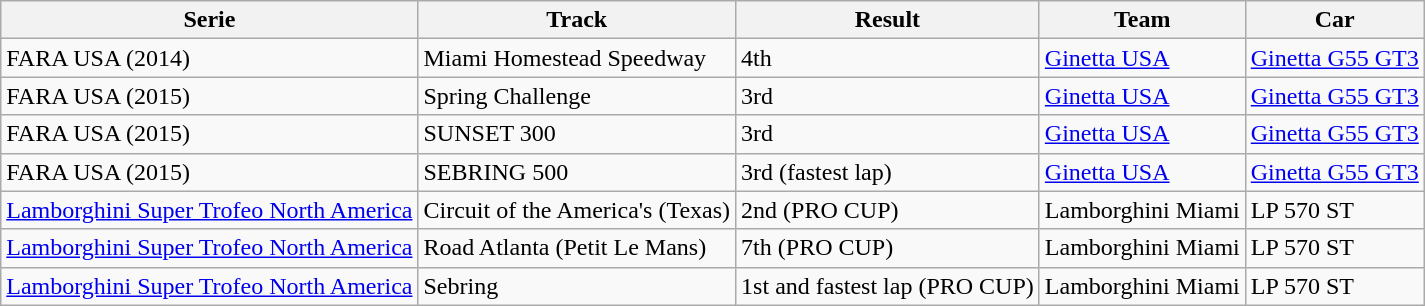<table class="wikitable sortable">
<tr>
<th>Serie</th>
<th>Track</th>
<th>Result</th>
<th>Team</th>
<th>Car</th>
</tr>
<tr>
<td>FARA USA (2014)</td>
<td>Miami Homestead Speedway</td>
<td>4th</td>
<td><a href='#'>Ginetta USA</a></td>
<td><a href='#'>Ginetta G55 GT3</a></td>
</tr>
<tr>
<td>FARA USA (2015)</td>
<td>Spring Challenge</td>
<td>3rd</td>
<td><a href='#'>Ginetta USA</a></td>
<td><a href='#'>Ginetta G55 GT3</a></td>
</tr>
<tr>
<td>FARA USA (2015)</td>
<td>SUNSET 300</td>
<td>3rd</td>
<td><a href='#'>Ginetta USA</a></td>
<td><a href='#'>Ginetta G55 GT3</a></td>
</tr>
<tr>
<td>FARA USA (2015)</td>
<td>SEBRING 500</td>
<td>3rd (fastest lap)</td>
<td><a href='#'>Ginetta USA</a></td>
<td><a href='#'>Ginetta G55 GT3</a></td>
</tr>
<tr>
<td><a href='#'>Lamborghini Super Trofeo North America</a></td>
<td>Circuit of the America's (Texas)</td>
<td>2nd (PRO CUP)</td>
<td>Lamborghini Miami</td>
<td>LP 570 ST</td>
</tr>
<tr>
<td><a href='#'>Lamborghini Super Trofeo North America</a></td>
<td>Road Atlanta (Petit Le Mans)</td>
<td>7th (PRO CUP)</td>
<td>Lamborghini Miami</td>
<td>LP 570 ST</td>
</tr>
<tr>
<td><a href='#'>Lamborghini Super Trofeo North America</a></td>
<td>Sebring</td>
<td>1st and fastest lap (PRO CUP)</td>
<td>Lamborghini Miami</td>
<td>LP 570 ST</td>
</tr>
</table>
